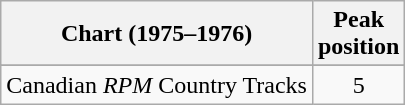<table class="wikitable sortable">
<tr>
<th align="left">Chart (1975–1976)</th>
<th align="center">Peak<br>position</th>
</tr>
<tr>
</tr>
<tr>
<td align="left">Canadian <em>RPM</em> Country Tracks</td>
<td align="center">5</td>
</tr>
</table>
